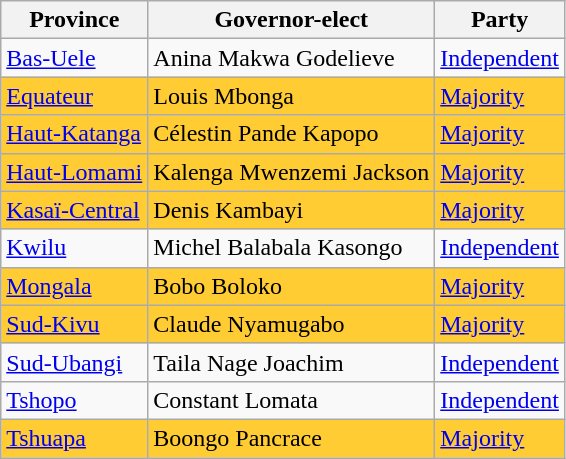<table class="wikitable sortable">
<tr>
<th>Province</th>
<th>Governor-elect</th>
<th>Party</th>
</tr>
<tr>
<td><a href='#'>Bas-Uele</a></td>
<td>Anina Makwa Godelieve</td>
<td><a href='#'>Independent</a></td>
</tr>
<tr bgcolor="#FFCC33">
<td><a href='#'>Equateur</a></td>
<td>Louis Mbonga</td>
<td><a href='#'>Majority</a></td>
</tr>
<tr bgcolor="#FFCC33">
<td><a href='#'>Haut-Katanga</a></td>
<td>Célestin Pande Kapopo</td>
<td><a href='#'>Majority</a></td>
</tr>
<tr bgcolor="#FFCC33">
<td><a href='#'>Haut-Lomami</a></td>
<td>Kalenga Mwenzemi  Jackson</td>
<td><a href='#'>Majority</a></td>
</tr>
<tr bgcolor="#FFCC33">
<td><a href='#'>Kasaï-Central</a></td>
<td>Denis Kambayi</td>
<td><a href='#'>Majority</a></td>
</tr>
<tr>
<td><a href='#'>Kwilu</a></td>
<td>Michel Balabala Kasongo</td>
<td><a href='#'>Independent</a></td>
</tr>
<tr bgcolor="#FFCC33">
<td><a href='#'>Mongala</a></td>
<td>Bobo Boloko</td>
<td><a href='#'>Majority</a></td>
</tr>
<tr bgcolor="#FFCC33">
<td><a href='#'>Sud-Kivu</a></td>
<td>Claude Nyamugabo</td>
<td><a href='#'>Majority</a></td>
</tr>
<tr>
<td><a href='#'>Sud-Ubangi</a></td>
<td>Taila Nage Joachim</td>
<td><a href='#'>Independent</a></td>
</tr>
<tr>
<td><a href='#'>Tshopo</a></td>
<td>Constant Lomata</td>
<td><a href='#'>Independent</a></td>
</tr>
<tr bgcolor="#FFCC33">
<td><a href='#'>Tshuapa</a></td>
<td>Boongo Pancrace</td>
<td><a href='#'>Majority</a></td>
</tr>
</table>
